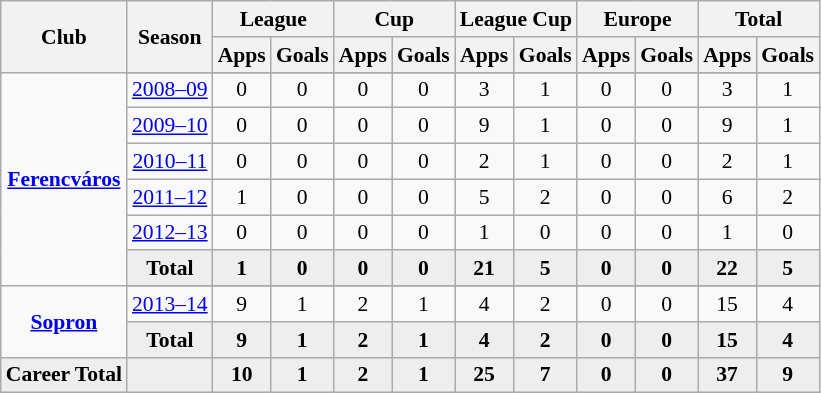<table class="wikitable" style="font-size:90%; text-align: center;">
<tr>
<th rowspan="2">Club</th>
<th rowspan="2">Season</th>
<th colspan="2">League</th>
<th colspan="2">Cup</th>
<th colspan="2">League Cup</th>
<th colspan="2">Europe</th>
<th colspan="2">Total</th>
</tr>
<tr>
<th>Apps</th>
<th>Goals</th>
<th>Apps</th>
<th>Goals</th>
<th>Apps</th>
<th>Goals</th>
<th>Apps</th>
<th>Goals</th>
<th>Apps</th>
<th>Goals</th>
</tr>
<tr ||-||-||-|->
<td rowspan="7" valign="center"><strong><a href='#'>Ferencváros</a></strong></td>
</tr>
<tr>
<td><a href='#'>2008–09</a></td>
<td>0</td>
<td>0</td>
<td>0</td>
<td>0</td>
<td>3</td>
<td>1</td>
<td>0</td>
<td>0</td>
<td>3</td>
<td>1</td>
</tr>
<tr>
<td><a href='#'>2009–10</a></td>
<td>0</td>
<td>0</td>
<td>0</td>
<td>0</td>
<td>9</td>
<td>1</td>
<td>0</td>
<td>0</td>
<td>9</td>
<td>1</td>
</tr>
<tr>
<td><a href='#'>2010–11</a></td>
<td>0</td>
<td>0</td>
<td>0</td>
<td>0</td>
<td>2</td>
<td>1</td>
<td>0</td>
<td>0</td>
<td>2</td>
<td>1</td>
</tr>
<tr>
<td><a href='#'>2011–12</a></td>
<td>1</td>
<td>0</td>
<td>0</td>
<td>0</td>
<td>5</td>
<td>2</td>
<td>0</td>
<td>0</td>
<td>6</td>
<td>2</td>
</tr>
<tr>
<td><a href='#'>2012–13</a></td>
<td>0</td>
<td>0</td>
<td>0</td>
<td>0</td>
<td>1</td>
<td>0</td>
<td>0</td>
<td>0</td>
<td>1</td>
<td>0</td>
</tr>
<tr style="font-weight:bold; background-color:#eeeeee;">
<td>Total</td>
<td>1</td>
<td>0</td>
<td>0</td>
<td>0</td>
<td>21</td>
<td>5</td>
<td>0</td>
<td>0</td>
<td>22</td>
<td>5</td>
</tr>
<tr>
<td rowspan="3" valign="center"><strong><a href='#'>Sopron</a></strong></td>
</tr>
<tr>
<td><a href='#'>2013–14</a></td>
<td>9</td>
<td>1</td>
<td>2</td>
<td>1</td>
<td>4</td>
<td>2</td>
<td>0</td>
<td>0</td>
<td>15</td>
<td>4</td>
</tr>
<tr style="font-weight:bold; background-color:#eeeeee;">
<td>Total</td>
<td>9</td>
<td>1</td>
<td>2</td>
<td>1</td>
<td>4</td>
<td>2</td>
<td>0</td>
<td>0</td>
<td>15</td>
<td>4</td>
</tr>
<tr style="font-weight:bold; background-color:#eeeeee;">
<td rowspan="1" valign="top"><strong>Career Total</strong></td>
<td></td>
<td><strong>10</strong></td>
<td><strong>1</strong></td>
<td><strong>2</strong></td>
<td><strong>1</strong></td>
<td><strong>25</strong></td>
<td><strong>7</strong></td>
<td><strong>0</strong></td>
<td><strong>0</strong></td>
<td><strong>37</strong></td>
<td><strong>9</strong></td>
</tr>
</table>
